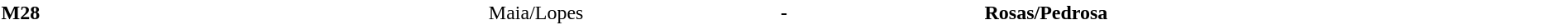<table cellspacing=0 width=100% style=background:#FFFFFF>
<tr>
<td width=10%><strong>M28</strong></td>
<td width=12% align=right> Maia/Lopes</td>
<td align=center width=15%><strong> -  </strong></td>
<td width=22%> <strong>Rosas/Pedrosa</strong></td>
</tr>
</table>
